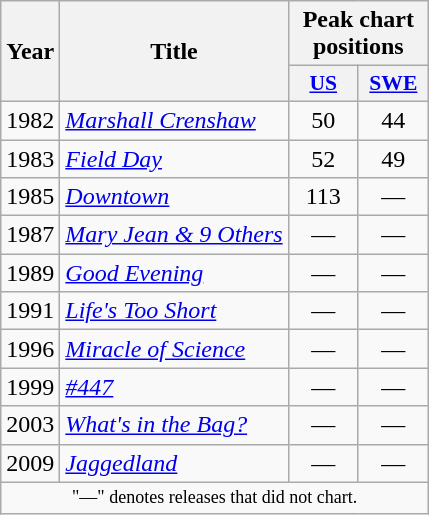<table class="wikitable" style="text-align:center;">
<tr>
<th rowspan="2">Year</th>
<th rowspan="2">Title</th>
<th colspan="2">Peak chart positions</th>
</tr>
<tr>
<th scope="col" style="font-size:90%;" width=40><a href='#'>US</a><br></th>
<th scope="col" style="font-size:90%;" width=40><a href='#'>SWE</a><br></th>
</tr>
<tr>
<td>1982</td>
<td style="text-align:left;"><em><a href='#'>Marshall Crenshaw</a></em></td>
<td>50</td>
<td>44</td>
</tr>
<tr>
<td>1983</td>
<td style="text-align:left;"><em><a href='#'>Field Day</a></em></td>
<td>52</td>
<td>49</td>
</tr>
<tr>
<td>1985</td>
<td style="text-align:left;"><em><a href='#'>Downtown</a></em></td>
<td>113</td>
<td>—</td>
</tr>
<tr>
<td>1987</td>
<td style="text-align:left;"><em><a href='#'>Mary Jean & 9 Others</a></em></td>
<td>—</td>
<td>—</td>
</tr>
<tr>
<td>1989</td>
<td style="text-align:left;"><em><a href='#'>Good Evening</a></em></td>
<td>—</td>
<td>—</td>
</tr>
<tr>
<td>1991</td>
<td style="text-align:left;"><em><a href='#'>Life's Too Short</a></em></td>
<td>—</td>
<td>—</td>
</tr>
<tr>
<td>1996</td>
<td style="text-align:left;"><em><a href='#'>Miracle of Science</a></em></td>
<td>—</td>
<td>—</td>
</tr>
<tr>
<td>1999</td>
<td style="text-align:left;"><em><a href='#'>#447</a></em></td>
<td>—</td>
<td>—</td>
</tr>
<tr>
<td>2003</td>
<td style="text-align:left;"><em><a href='#'>What's in the Bag?</a></em></td>
<td>—</td>
<td>—</td>
</tr>
<tr>
<td>2009</td>
<td style="text-align:left;"><em><a href='#'>Jaggedland</a></em></td>
<td>—</td>
<td>—</td>
</tr>
<tr>
<td colspan="7" style="text-align:center; font-size:9pt;">"—" denotes releases that did not chart.</td>
</tr>
</table>
